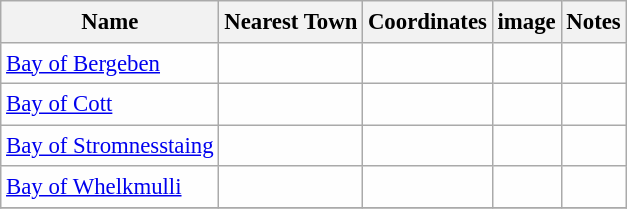<table class="wikitable sortable" style="table-layout:fixed;background-color:#FEFEFE;font-size:95%;padding:0.30em;line-height:1.35em;">
<tr>
<th scope="col">Name</th>
<th scope="col">Nearest Town</th>
<th scope="col" data-sort-type="number">Coordinates</th>
<th scope="col">image</th>
<th class="unsortable">Notes</th>
</tr>
<tr>
<td><a href='#'>Bay of Bergeben</a></td>
<td></td>
<td></td>
<td></td>
<td></td>
</tr>
<tr>
<td><a href='#'>Bay of Cott</a></td>
<td></td>
<td></td>
<td></td>
<td></td>
</tr>
<tr>
<td><a href='#'>Bay of Stromnesstaing</a></td>
<td></td>
<td></td>
<td></td>
<td></td>
</tr>
<tr>
<td><a href='#'>Bay of Whelkmulli</a></td>
<td></td>
<td></td>
<td></td>
<td></td>
</tr>
<tr>
</tr>
</table>
